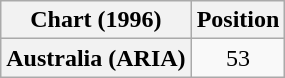<table class="wikitable plainrowheaders" style="text-align:center">
<tr>
<th>Chart (1996)</th>
<th>Position</th>
</tr>
<tr>
<th scope="row">Australia (ARIA)</th>
<td>53</td>
</tr>
</table>
